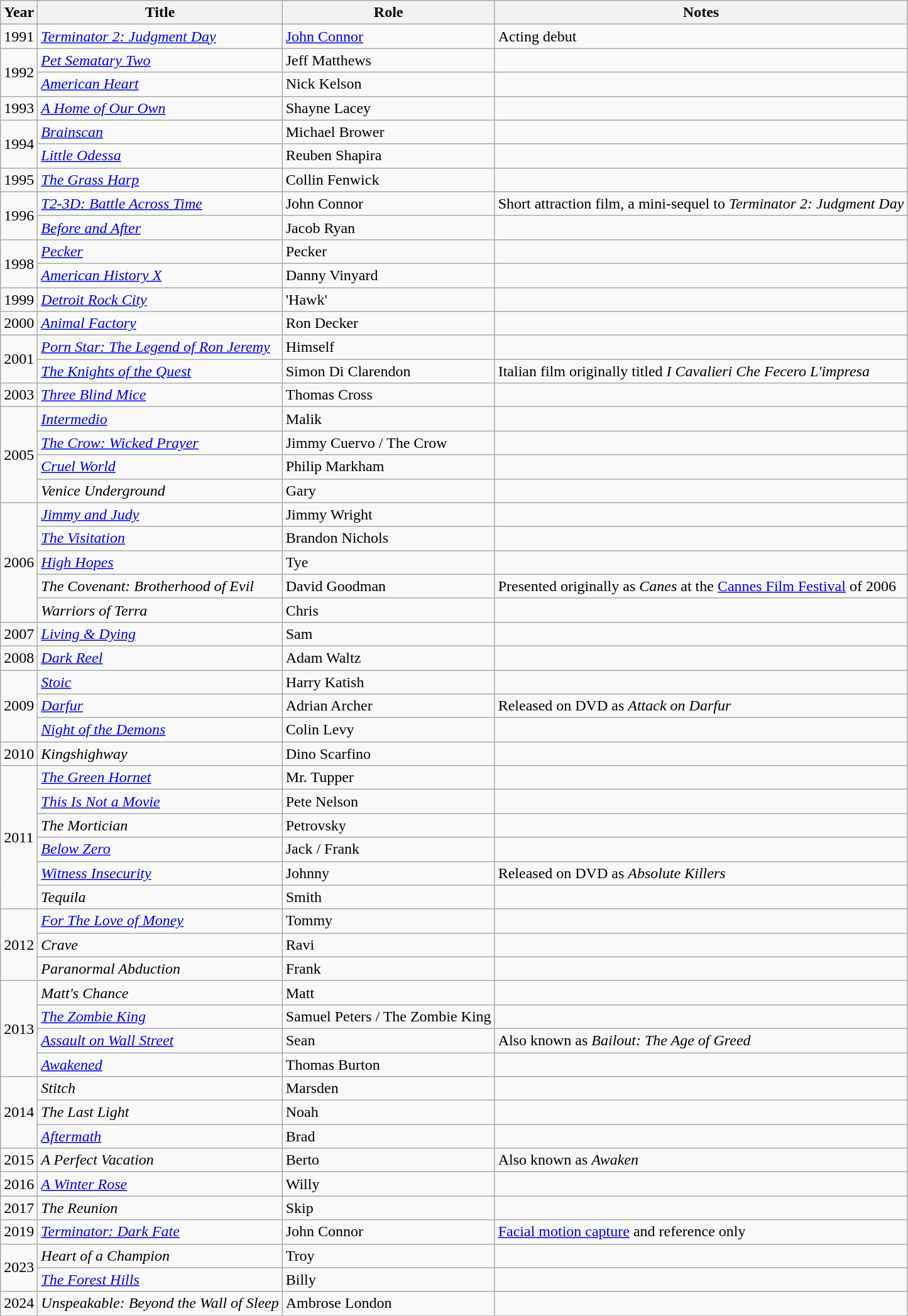<table class="wikitable sortable">
<tr>
<th>Year</th>
<th>Title</th>
<th>Role</th>
<th>Notes</th>
</tr>
<tr>
<td>1991</td>
<td><em><a href='#'>Terminator 2: Judgment Day</a></em></td>
<td><a href='#'>John Connor</a></td>
<td>Acting debut</td>
</tr>
<tr>
<td rowspan="2">1992</td>
<td><em><a href='#'>Pet Sematary Two</a></em></td>
<td>Jeff Matthews</td>
<td></td>
</tr>
<tr>
<td><em><a href='#'>American Heart</a></em></td>
<td>Nick Kelson</td>
<td></td>
</tr>
<tr>
<td>1993</td>
<td><em><a href='#'>A Home of Our Own</a></em></td>
<td>Shayne Lacey</td>
<td></td>
</tr>
<tr>
<td rowspan="2">1994</td>
<td><em><a href='#'>Brainscan</a></em></td>
<td>Michael Brower</td>
<td></td>
</tr>
<tr>
<td><em><a href='#'>Little Odessa</a></em></td>
<td>Reuben Shapira</td>
<td></td>
</tr>
<tr>
<td>1995</td>
<td><em><a href='#'>The Grass Harp</a></em></td>
<td>Collin Fenwick</td>
<td></td>
</tr>
<tr>
<td rowspan="2">1996</td>
<td><em><a href='#'>T2-3D: Battle Across Time</a></em></td>
<td>John Connor</td>
<td>Short attraction film, a mini-sequel to <em>Terminator 2: Judgment Day</em></td>
</tr>
<tr>
<td><em><a href='#'>Before and After</a></em></td>
<td>Jacob Ryan</td>
<td></td>
</tr>
<tr>
<td rowspan="2">1998</td>
<td><em><a href='#'>Pecker</a></em></td>
<td>Pecker</td>
<td></td>
</tr>
<tr>
<td><em><a href='#'>American History X</a></em></td>
<td>Danny Vinyard</td>
<td></td>
</tr>
<tr>
<td>1999</td>
<td><em><a href='#'>Detroit Rock City</a></em></td>
<td>'Hawk'</td>
<td></td>
</tr>
<tr>
<td>2000</td>
<td><em><a href='#'>Animal Factory</a></em></td>
<td>Ron Decker</td>
<td></td>
</tr>
<tr>
<td rowspan="2">2001</td>
<td><em><a href='#'>Porn Star: The Legend of Ron Jeremy</a></em></td>
<td>Himself</td>
<td></td>
</tr>
<tr>
<td><em><a href='#'>The Knights of the Quest</a></em></td>
<td>Simon Di Clarendon</td>
<td>Italian film originally titled <em>I Cavalieri Che Fecero L'impresa</em></td>
</tr>
<tr>
<td>2003</td>
<td><em><a href='#'>Three Blind Mice</a></em></td>
<td>Thomas Cross</td>
<td></td>
</tr>
<tr>
<td rowspan="4">2005</td>
<td><em><a href='#'>Intermedio</a></em></td>
<td>Malik</td>
<td></td>
</tr>
<tr>
<td><em><a href='#'>The Crow: Wicked Prayer</a></em></td>
<td>Jimmy Cuervo / The Crow</td>
<td></td>
</tr>
<tr>
<td><em><a href='#'>Cruel World</a></em></td>
<td>Philip Markham</td>
<td></td>
</tr>
<tr>
<td><em>Venice Underground</em></td>
<td>Gary</td>
<td></td>
</tr>
<tr>
<td rowspan="5">2006</td>
<td><em><a href='#'>Jimmy and Judy</a></em></td>
<td>Jimmy Wright</td>
<td></td>
</tr>
<tr>
<td><em><a href='#'>The Visitation</a></em></td>
<td>Brandon Nichols</td>
<td></td>
</tr>
<tr>
<td><em><a href='#'>High Hopes</a></em></td>
<td>Tye</td>
<td></td>
</tr>
<tr>
<td><em>The Covenant: Brotherhood of Evil</em></td>
<td>David Goodman</td>
<td>Presented originally as <em>Canes</em> at the <a href='#'>Cannes Film Festival</a> of 2006</td>
</tr>
<tr>
<td><em>Warriors of Terra</em></td>
<td>Chris</td>
<td></td>
</tr>
<tr>
<td rowspan="1">2007</td>
<td><em><a href='#'>Living & Dying</a></em></td>
<td>Sam</td>
<td></td>
</tr>
<tr>
<td rowspan="1">2008</td>
<td><em><a href='#'>Dark Reel</a></em></td>
<td>Adam Waltz</td>
<td></td>
</tr>
<tr>
<td rowspan="3">2009</td>
<td><em><a href='#'>Stoic</a></em></td>
<td>Harry Katish</td>
<td></td>
</tr>
<tr>
<td><em><a href='#'>Darfur</a></em></td>
<td>Adrian Archer</td>
<td>Released on DVD as <em>Attack on Darfur</em></td>
</tr>
<tr>
<td><em><a href='#'>Night of the Demons</a></em></td>
<td>Colin Levy</td>
<td></td>
</tr>
<tr>
<td>2010</td>
<td><em>Kingshighway</em></td>
<td>Dino Scarfino</td>
<td></td>
</tr>
<tr>
<td rowspan="6">2011</td>
<td><em><a href='#'>The Green Hornet</a></em></td>
<td>Mr. Tupper</td>
<td></td>
</tr>
<tr>
<td><em><a href='#'>This Is Not a Movie</a></em></td>
<td>Pete Nelson</td>
<td></td>
</tr>
<tr>
<td><em>The Mortician</em></td>
<td>Petrovsky</td>
<td></td>
</tr>
<tr>
<td><em><a href='#'>Below Zero</a></em></td>
<td>Jack / Frank</td>
<td></td>
</tr>
<tr>
<td><em><a href='#'>Witness Insecurity</a></em></td>
<td>Johnny</td>
<td>Released on DVD as <em>Absolute Killers</em></td>
</tr>
<tr>
<td><em>Tequila</em></td>
<td>Smith</td>
<td></td>
</tr>
<tr>
<td rowspan="3">2012</td>
<td><em><a href='#'>For The Love of Money</a></em></td>
<td>Tommy</td>
<td></td>
</tr>
<tr>
<td><em>Crave</em></td>
<td>Ravi</td>
<td></td>
</tr>
<tr>
<td><em>Paranormal Abduction</em></td>
<td>Frank</td>
<td></td>
</tr>
<tr>
<td rowspan="4">2013</td>
<td><em>Matt's Chance</em></td>
<td>Matt</td>
<td></td>
</tr>
<tr>
<td><em><a href='#'>The Zombie King</a></em></td>
<td>Samuel Peters / The Zombie King</td>
<td></td>
</tr>
<tr>
<td><em><a href='#'>Assault on Wall Street</a></em></td>
<td>Sean</td>
<td>Also known as <em>Bailout: The Age of Greed</em></td>
</tr>
<tr>
<td><em><a href='#'>Awakened</a></em></td>
<td>Thomas Burton</td>
<td></td>
</tr>
<tr>
<td rowspan="3">2014</td>
<td><em>Stitch</em></td>
<td>Marsden</td>
<td></td>
</tr>
<tr>
<td><em>The Last Light</em></td>
<td>Noah</td>
<td></td>
</tr>
<tr>
<td><em><a href='#'>Aftermath</a></em></td>
<td>Brad</td>
<td></td>
</tr>
<tr>
<td>2015</td>
<td><em>A Perfect Vacation</em></td>
<td>Berto</td>
<td>Also known as <em>Awaken</em></td>
</tr>
<tr>
<td>2016</td>
<td><em><a href='#'>A Winter Rose</a></em></td>
<td>Willy</td>
<td></td>
</tr>
<tr>
<td>2017</td>
<td><em>The Reunion</em></td>
<td>Skip</td>
<td></td>
</tr>
<tr>
<td>2019</td>
<td><em><a href='#'>Terminator: Dark Fate</a></em></td>
<td>John Connor</td>
<td><a href='#'>Facial motion capture</a> and reference only</td>
</tr>
<tr>
<td rowspan="2">2023</td>
<td><em>Heart of a Champion</em></td>
<td>Troy</td>
<td></td>
</tr>
<tr>
<td><em><a href='#'>The Forest Hills</a></em></td>
<td>Billy</td>
<td></td>
</tr>
<tr>
<td>2024</td>
<td><em>Unspeakable: Beyond the Wall of Sleep</em></td>
<td>Ambrose London</td>
<td></td>
</tr>
<tr>
</tr>
</table>
